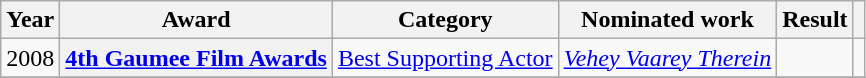<table class="wikitable plainrowheaders sortable">
<tr>
<th scope="col">Year</th>
<th scope="col">Award</th>
<th scope="col">Category</th>
<th scope="col">Nominated work</th>
<th scope="col">Result</th>
<th scope="col" class="unsortable"></th>
</tr>
<tr>
<td>2008</td>
<th scope="row"><a href='#'>4th Gaumee Film Awards</a></th>
<td><a href='#'>Best Supporting Actor</a></td>
<td><em><a href='#'>Vehey Vaarey Therein</a></em></td>
<td></td>
<td style="text-align:center;"></td>
</tr>
<tr>
</tr>
</table>
